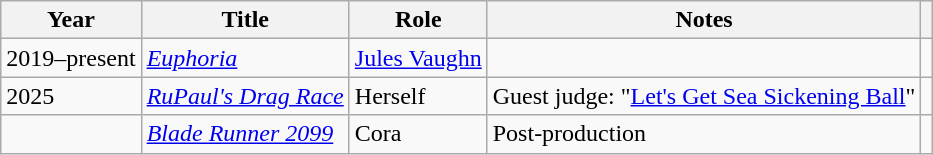<table class="wikitable">
<tr>
<th>Year</th>
<th>Title</th>
<th>Role</th>
<th class="unsortable">Notes</th>
<th></th>
</tr>
<tr>
<td>2019–present</td>
<td><em><a href='#'>Euphoria</a></em></td>
<td><a href='#'>Jules Vaughn</a></td>
<td></td>
<td></td>
</tr>
<tr>
<td>2025</td>
<td><em><a href='#'>RuPaul's Drag Race</a></em></td>
<td>Herself</td>
<td>Guest judge: "<a href='#'>Let's Get Sea Sickening Ball</a>"</td>
<td></td>
</tr>
<tr>
<td></td>
<td><em><a href='#'>Blade Runner 2099</a></em></td>
<td>Cora</td>
<td>Post-production</td>
<td></td>
</tr>
</table>
